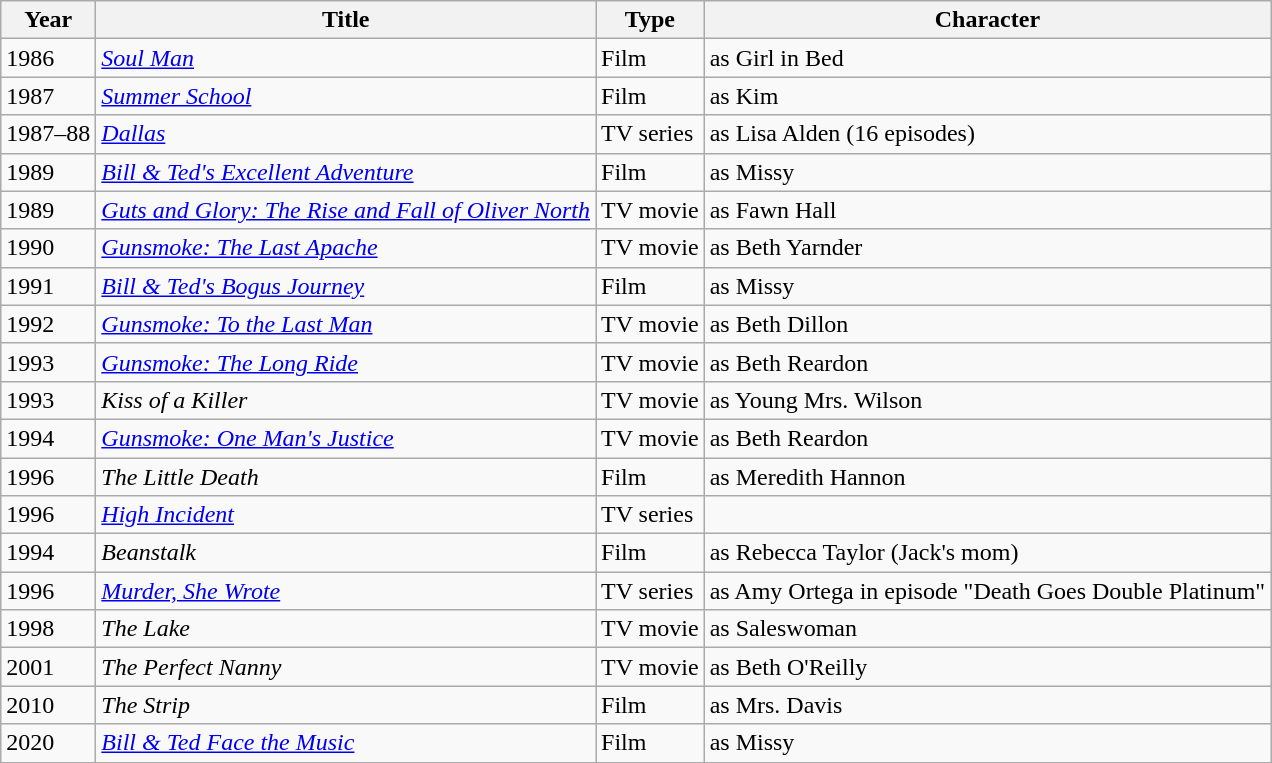<table class="wikitable sortable">
<tr>
<th>Year</th>
<th>Title</th>
<th>Type</th>
<th>Character</th>
</tr>
<tr>
<td>1986</td>
<td><em><a href='#'>Soul Man</a></em></td>
<td>Film</td>
<td>as Girl in Bed</td>
</tr>
<tr>
<td>1987</td>
<td><em><a href='#'>Summer School</a></em></td>
<td>Film</td>
<td>as Kim</td>
</tr>
<tr>
<td>1987–88</td>
<td><em><a href='#'>Dallas</a></em></td>
<td>TV series</td>
<td>as Lisa Alden (16 episodes)</td>
</tr>
<tr>
<td>1989</td>
<td><em><a href='#'>Bill & Ted's Excellent Adventure</a></em></td>
<td>Film</td>
<td>as Missy</td>
</tr>
<tr>
<td>1989</td>
<td><em><a href='#'>Guts and Glory: The Rise and Fall of Oliver North</a></em></td>
<td>TV movie</td>
<td>as Fawn Hall</td>
</tr>
<tr>
<td>1990</td>
<td><em><a href='#'>Gunsmoke: The Last Apache</a></em></td>
<td>TV movie</td>
<td>as Beth Yarnder</td>
</tr>
<tr>
<td>1991</td>
<td><em><a href='#'>Bill & Ted's Bogus Journey</a></em></td>
<td>Film</td>
<td>as Missy</td>
</tr>
<tr>
<td>1992</td>
<td><em><a href='#'>Gunsmoke: To the Last Man</a></em></td>
<td>TV movie</td>
<td>as Beth Dillon</td>
</tr>
<tr>
<td>1993</td>
<td><em><a href='#'>Gunsmoke: The Long Ride</a></em></td>
<td>TV movie</td>
<td>as Beth Reardon</td>
</tr>
<tr>
<td>1993</td>
<td><em>Kiss of a Killer</em></td>
<td>TV movie</td>
<td>as Young Mrs. Wilson</td>
</tr>
<tr>
<td>1994</td>
<td><em><a href='#'>Gunsmoke: One Man's Justice</a></em></td>
<td>TV movie</td>
<td>as Beth Reardon</td>
</tr>
<tr>
<td>1996</td>
<td><em>The Little Death</em></td>
<td>Film</td>
<td>as Meredith Hannon</td>
</tr>
<tr>
<td>1996</td>
<td><em><a href='#'>High Incident</a></em></td>
<td>TV series</td>
<td></td>
</tr>
<tr>
<td>1994</td>
<td><em>Beanstalk</em></td>
<td>Film</td>
<td>as Rebecca Taylor (Jack's mom)</td>
</tr>
<tr>
<td>1996</td>
<td><em><a href='#'>Murder, She Wrote</a></em></td>
<td>TV series</td>
<td>as Amy Ortega in episode "Death Goes Double Platinum"</td>
</tr>
<tr>
<td>1998</td>
<td><em>The Lake</em></td>
<td>TV movie</td>
<td>as Saleswoman</td>
</tr>
<tr>
<td>2001</td>
<td><em>The Perfect Nanny</em></td>
<td>TV movie</td>
<td>as Beth O'Reilly</td>
</tr>
<tr>
<td>2010</td>
<td><em>The Strip</em></td>
<td>Film</td>
<td>as Mrs. Davis</td>
</tr>
<tr>
<td>2020</td>
<td><em><a href='#'>Bill & Ted Face the Music</a></em></td>
<td>Film</td>
<td>as Missy</td>
</tr>
</table>
